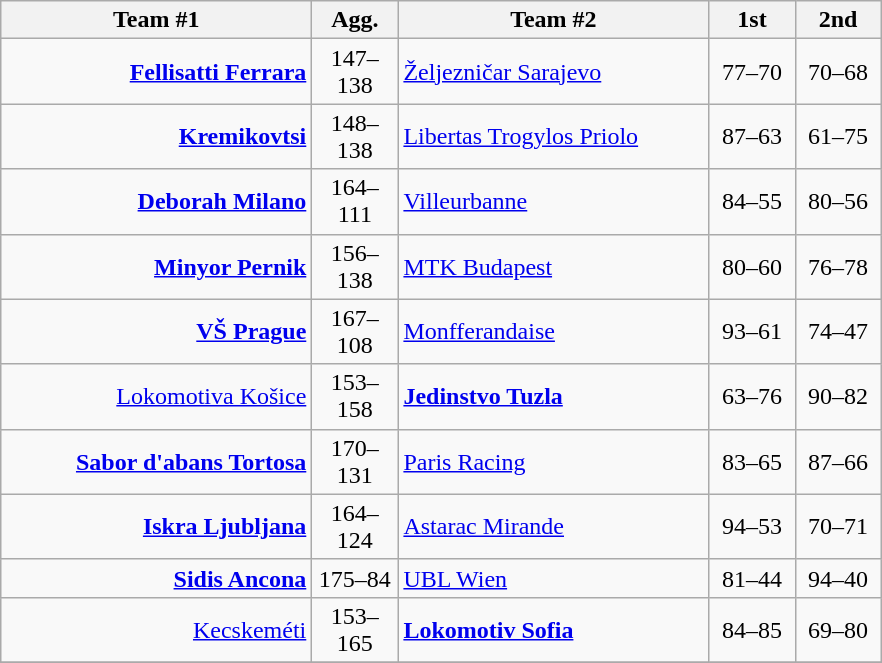<table class=wikitable style="text-align:center">
<tr>
<th width=200>Team #1</th>
<th width=50>Agg.</th>
<th width=200>Team #2</th>
<th width=50>1st</th>
<th width=50>2nd</th>
</tr>
<tr>
<td align=right><strong><a href='#'>Fellisatti Ferrara</a></strong> </td>
<td>147–138</td>
<td align=left> <a href='#'>Željezničar Sarajevo</a></td>
<td align=center>77–70</td>
<td align=center>70–68</td>
</tr>
<tr>
<td align=right><strong><a href='#'>Kremikovtsi</a></strong> </td>
<td>148–138</td>
<td align=left> <a href='#'>Libertas Trogylos Priolo</a></td>
<td align=center>87–63</td>
<td align=center>61–75</td>
</tr>
<tr>
<td align=right><strong><a href='#'>Deborah Milano</a></strong> </td>
<td>164–111</td>
<td align=left> <a href='#'>Villeurbanne</a></td>
<td align=center>84–55</td>
<td align=center>80–56</td>
</tr>
<tr>
<td align=right><strong><a href='#'>Minyor Pernik</a></strong> </td>
<td>156–138</td>
<td align=left> <a href='#'>MTK Budapest</a></td>
<td align=center>80–60</td>
<td align=center>76–78</td>
</tr>
<tr>
<td align=right><strong><a href='#'>VŠ Prague</a></strong> </td>
<td>167–108</td>
<td align=left> <a href='#'>Monfferandaise</a></td>
<td align=center>93–61</td>
<td align=center>74–47</td>
</tr>
<tr>
<td align=right><a href='#'>Lokomotiva Košice</a> </td>
<td>153–158</td>
<td align=left> <strong><a href='#'>Jedinstvo Tuzla</a></strong></td>
<td align=center>63–76</td>
<td align=center>90–82</td>
</tr>
<tr>
<td align=right><strong><a href='#'>Sabor d'abans Tortosa</a></strong> </td>
<td>170–131</td>
<td align=left> <a href='#'>Paris Racing</a></td>
<td align=center>83–65</td>
<td align=center>87–66</td>
</tr>
<tr>
<td align=right><strong><a href='#'>Iskra Ljubljana</a></strong> </td>
<td>164–124</td>
<td align=left> <a href='#'>Astarac Mirande</a></td>
<td align=center>94–53</td>
<td align=center>70–71</td>
</tr>
<tr>
<td align=right><strong><a href='#'>Sidis Ancona</a></strong> </td>
<td>175–84</td>
<td align=left> <a href='#'>UBL Wien</a></td>
<td align=center>81–44</td>
<td align=center>94–40</td>
</tr>
<tr>
<td align=right><a href='#'>Kecskeméti</a> </td>
<td>153–165</td>
<td align=left> <strong><a href='#'>Lokomotiv Sofia</a></strong></td>
<td align=center>84–85</td>
<td align=center>69–80</td>
</tr>
<tr>
</tr>
</table>
